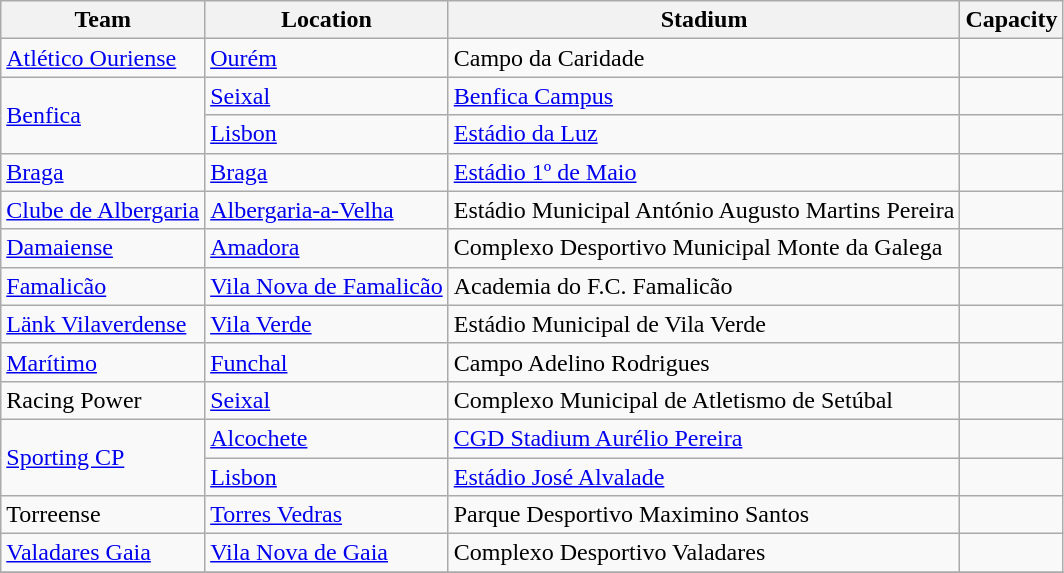<table class="wikitable sortable" style="text-align: left;">
<tr>
<th>Team</th>
<th>Location</th>
<th>Stadium</th>
<th>Capacity</th>
</tr>
<tr>
<td><a href='#'>Atlético Ouriense</a></td>
<td><a href='#'>Ourém</a></td>
<td>Campo da Caridade</td>
<td style="text-align:center"></td>
</tr>
<tr>
<td rowspan="2"><a href='#'>Benfica</a></td>
<td><a href='#'>Seixal</a></td>
<td><a href='#'>Benfica Campus</a></td>
<td style="text-align:center"></td>
</tr>
<tr>
<td><a href='#'>Lisbon</a></td>
<td><a href='#'>Estádio da Luz</a></td>
<td style="text-align:center"></td>
</tr>
<tr>
<td><a href='#'>Braga</a></td>
<td><a href='#'>Braga</a></td>
<td><a href='#'>Estádio 1º de Maio</a></td>
<td style="text-align:center"></td>
</tr>
<tr>
<td><a href='#'>Clube de Albergaria</a></td>
<td><a href='#'>Albergaria-a-Velha</a></td>
<td>Estádio Municipal António Augusto Martins Pereira</td>
<td style="text-align:center"></td>
</tr>
<tr>
<td><a href='#'>Damaiense</a></td>
<td><a href='#'>Amadora</a></td>
<td>Complexo Desportivo Municipal Monte da Galega</td>
<td style="text-align:center"></td>
</tr>
<tr>
<td><a href='#'>Famalicão</a></td>
<td><a href='#'>Vila Nova de Famalicão</a></td>
<td>Academia do F.C. Famalicão</td>
<td style="text-align:center"></td>
</tr>
<tr>
<td><a href='#'>Länk Vilaverdense</a></td>
<td><a href='#'>Vila Verde</a></td>
<td>Estádio Municipal de Vila Verde</td>
<td style="text-align:center"></td>
</tr>
<tr>
<td><a href='#'>Marítimo</a></td>
<td><a href='#'>Funchal</a></td>
<td>Campo Adelino Rodrigues</td>
<td style="text-align:center"></td>
</tr>
<tr>
<td>Racing Power</td>
<td><a href='#'>Seixal</a></td>
<td>Complexo Municipal de Atletismo de Setúbal</td>
<td style="text-align:center"></td>
</tr>
<tr>
<td rowspan="2"><a href='#'>Sporting CP</a></td>
<td><a href='#'>Alcochete</a></td>
<td><a href='#'>CGD Stadium Aurélio Pereira</a></td>
<td style="text-align:center"></td>
</tr>
<tr>
<td><a href='#'>Lisbon</a></td>
<td><a href='#'>Estádio José Alvalade</a></td>
<td style="text-align:center"></td>
</tr>
<tr>
<td>Torreense</td>
<td><a href='#'>Torres Vedras</a></td>
<td>Parque Desportivo Maximino Santos</td>
<td style="text-align:center"></td>
</tr>
<tr>
<td><a href='#'>Valadares Gaia</a></td>
<td><a href='#'>Vila Nova de Gaia</a></td>
<td>Complexo Desportivo Valadares</td>
<td style="text-align:center"></td>
</tr>
<tr>
</tr>
</table>
